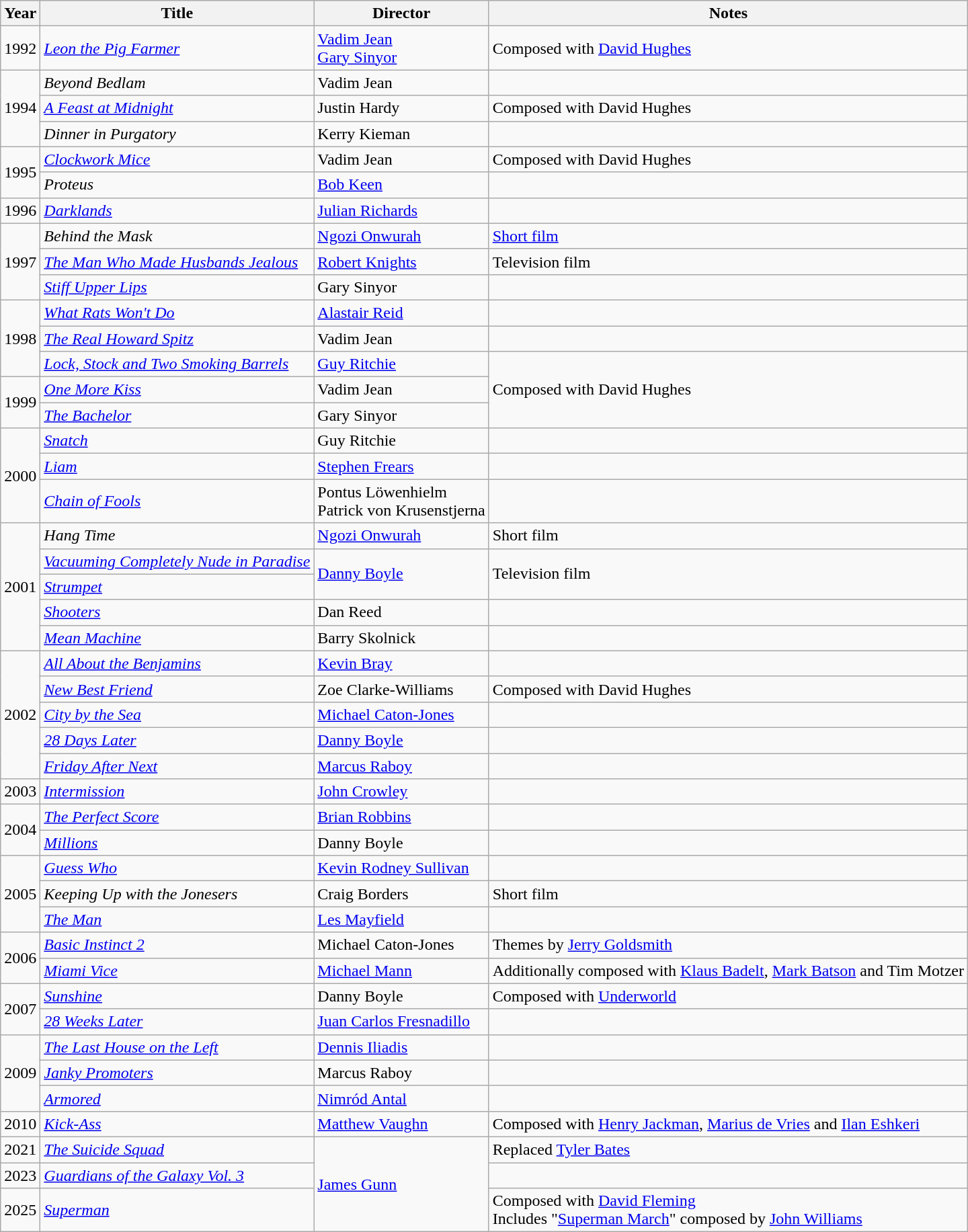<table class="wikitable sortable">
<tr>
<th>Year</th>
<th>Title</th>
<th>Director</th>
<th>Notes</th>
</tr>
<tr>
<td>1992</td>
<td><em><a href='#'>Leon the Pig Farmer</a></em></td>
<td><a href='#'>Vadim Jean</a><br><a href='#'>Gary Sinyor</a></td>
<td>Composed with <a href='#'>David Hughes</a></td>
</tr>
<tr>
<td rowspan="3">1994</td>
<td><em>Beyond Bedlam</em></td>
<td>Vadim Jean</td>
<td></td>
</tr>
<tr>
<td><em><a href='#'>A Feast at Midnight</a></em></td>
<td>Justin Hardy</td>
<td>Composed with David Hughes</td>
</tr>
<tr>
<td><em>Dinner in Purgatory</em></td>
<td>Kerry Kieman</td>
<td></td>
</tr>
<tr>
<td rowspan="2">1995</td>
<td><em><a href='#'>Clockwork Mice</a></em></td>
<td>Vadim Jean</td>
<td>Composed with David Hughes</td>
</tr>
<tr>
<td><em>Proteus</em></td>
<td><a href='#'>Bob Keen</a></td>
<td></td>
</tr>
<tr>
<td>1996</td>
<td><em><a href='#'>Darklands</a></em></td>
<td><a href='#'>Julian Richards</a></td>
<td></td>
</tr>
<tr>
<td rowspan="3">1997</td>
<td><em>Behind the Mask</em></td>
<td><a href='#'>Ngozi Onwurah</a></td>
<td><a href='#'>Short film</a></td>
</tr>
<tr>
<td><em><a href='#'>The Man Who Made Husbands Jealous</a></em></td>
<td><a href='#'>Robert Knights</a></td>
<td>Television film</td>
</tr>
<tr>
<td><em><a href='#'>Stiff Upper Lips</a></em></td>
<td>Gary Sinyor</td>
<td></td>
</tr>
<tr>
<td rowspan="3">1998</td>
<td><em><a href='#'>What Rats Won't Do</a></em></td>
<td><a href='#'>Alastair Reid</a></td>
<td></td>
</tr>
<tr>
<td><em><a href='#'>The Real Howard Spitz</a></em></td>
<td>Vadim Jean</td>
<td></td>
</tr>
<tr>
<td><em><a href='#'>Lock, Stock and Two Smoking Barrels</a></em></td>
<td><a href='#'>Guy Ritchie</a></td>
<td rowspan="3">Composed with David Hughes</td>
</tr>
<tr>
<td rowspan="2">1999</td>
<td><em><a href='#'>One More Kiss</a></em></td>
<td>Vadim Jean</td>
</tr>
<tr>
<td><em><a href='#'>The Bachelor</a></em></td>
<td>Gary Sinyor</td>
</tr>
<tr>
<td rowspan="3">2000</td>
<td><em><a href='#'>Snatch</a></em></td>
<td>Guy Ritchie</td>
<td></td>
</tr>
<tr>
<td><em><a href='#'>Liam</a></em></td>
<td><a href='#'>Stephen Frears</a></td>
<td></td>
</tr>
<tr>
<td><em><a href='#'>Chain of Fools</a></em></td>
<td>Pontus Löwenhielm<br>Patrick von Krusenstjerna</td>
<td></td>
</tr>
<tr>
<td rowspan="5">2001</td>
<td><em>Hang Time</em></td>
<td><a href='#'>Ngozi Onwurah</a></td>
<td>Short film</td>
</tr>
<tr>
<td><em><a href='#'>Vacuuming Completely Nude in Paradise</a></em></td>
<td rowspan="2"><a href='#'>Danny Boyle</a></td>
<td rowspan="2">Television film</td>
</tr>
<tr>
<td><em><a href='#'>Strumpet</a></em></td>
</tr>
<tr>
<td><em><a href='#'>Shooters</a></em></td>
<td>Dan Reed</td>
<td></td>
</tr>
<tr>
<td><em><a href='#'>Mean Machine</a></em></td>
<td>Barry Skolnick</td>
<td></td>
</tr>
<tr>
<td rowspan="5">2002</td>
<td><em><a href='#'>All About the Benjamins</a></em></td>
<td><a href='#'>Kevin Bray</a></td>
<td></td>
</tr>
<tr>
<td><em><a href='#'>New Best Friend</a></em></td>
<td>Zoe Clarke-Williams</td>
<td>Composed with David Hughes</td>
</tr>
<tr>
<td><em><a href='#'>City by the Sea</a></em></td>
<td><a href='#'>Michael Caton-Jones</a></td>
<td></td>
</tr>
<tr>
<td><em><a href='#'>28 Days Later</a></em></td>
<td><a href='#'>Danny Boyle</a></td>
<td></td>
</tr>
<tr>
<td><em><a href='#'>Friday After Next</a></em></td>
<td><a href='#'>Marcus Raboy</a></td>
<td></td>
</tr>
<tr>
<td>2003</td>
<td><em><a href='#'>Intermission</a></em></td>
<td><a href='#'>John Crowley</a></td>
<td></td>
</tr>
<tr>
<td rowspan="2">2004</td>
<td><em><a href='#'>The Perfect Score</a></em></td>
<td><a href='#'>Brian Robbins</a></td>
<td></td>
</tr>
<tr>
<td><em><a href='#'>Millions</a></em></td>
<td>Danny Boyle</td>
<td></td>
</tr>
<tr>
<td rowspan="3">2005</td>
<td><em><a href='#'>Guess Who</a></em></td>
<td><a href='#'>Kevin Rodney Sullivan</a></td>
<td></td>
</tr>
<tr>
<td><em>Keeping Up with the Jonesers </em></td>
<td>Craig Borders</td>
<td>Short film</td>
</tr>
<tr>
<td><em><a href='#'>The Man</a></em></td>
<td><a href='#'>Les Mayfield</a></td>
<td></td>
</tr>
<tr>
<td rowspan="2">2006</td>
<td><em><a href='#'>Basic Instinct 2</a></em></td>
<td>Michael Caton-Jones</td>
<td>Themes by <a href='#'>Jerry Goldsmith</a></td>
</tr>
<tr>
<td><em><a href='#'>Miami Vice</a></em></td>
<td><a href='#'>Michael Mann</a></td>
<td>Additionally composed with <a href='#'>Klaus Badelt</a>, <a href='#'>Mark Batson</a> and Tim Motzer</td>
</tr>
<tr>
<td rowspan="2">2007</td>
<td><em><a href='#'>Sunshine</a></em></td>
<td>Danny Boyle</td>
<td>Composed with <a href='#'>Underworld</a></td>
</tr>
<tr>
<td><em><a href='#'>28 Weeks Later</a></em></td>
<td><a href='#'>Juan Carlos Fresnadillo</a></td>
<td></td>
</tr>
<tr>
<td rowspan="3">2009</td>
<td><em><a href='#'>The Last House on the Left</a></em></td>
<td><a href='#'>Dennis Iliadis</a></td>
<td></td>
</tr>
<tr>
<td><em><a href='#'>Janky Promoters</a></em></td>
<td>Marcus Raboy</td>
<td></td>
</tr>
<tr>
<td><em><a href='#'>Armored</a></em></td>
<td><a href='#'>Nimród Antal</a></td>
<td></td>
</tr>
<tr>
<td>2010</td>
<td><em><a href='#'>Kick-Ass</a></em></td>
<td><a href='#'>Matthew Vaughn</a></td>
<td>Composed with <a href='#'>Henry Jackman</a>, <a href='#'>Marius de Vries</a> and <a href='#'>Ilan Eshkeri</a></td>
</tr>
<tr>
<td>2021</td>
<td><em><a href='#'>The Suicide Squad</a></em></td>
<td rowspan="3"><a href='#'>James Gunn</a></td>
<td>Replaced <a href='#'>Tyler Bates</a></td>
</tr>
<tr>
<td>2023</td>
<td><em><a href='#'>Guardians of the Galaxy Vol. 3</a></em></td>
<td></td>
</tr>
<tr>
<td>2025</td>
<td><em><a href='#'>Superman</a></em></td>
<td>Composed with <a href='#'>David Fleming</a><br>Includes "<a href='#'>Superman March</a>" composed by <a href='#'>John Williams</a></td>
</tr>
</table>
